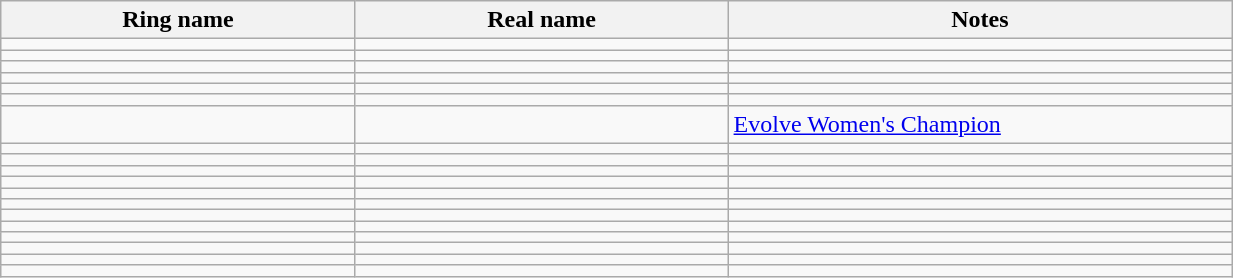<table class="wikitable sortable" style="width:65%;">
<tr>
<th width=19%>Ring name</th>
<th width=20%>Real name</th>
<th width=27%>Notes</th>
</tr>
<tr>
<td></td>
<td></td>
<td></td>
</tr>
<tr>
<td></td>
<td></td>
<td></td>
</tr>
<tr>
<td></td>
<td></td>
<td></td>
</tr>
<tr>
<td></td>
<td></td>
<td></td>
</tr>
<tr>
<td></td>
<td></td>
<td></td>
</tr>
<tr>
<td></td>
<td></td>
<td></td>
</tr>
<tr>
<td></td>
<td></td>
<td><a href='#'>Evolve Women's Champion</a></td>
</tr>
<tr>
<td></td>
<td></td>
<td></td>
</tr>
<tr>
<td></td>
<td></td>
<td></td>
</tr>
<tr>
<td></td>
<td></td>
<td></td>
</tr>
<tr>
<td></td>
<td></td>
<td></td>
</tr>
<tr>
<td></td>
<td></td>
<td></td>
</tr>
<tr>
<td></td>
<td></td>
<td></td>
</tr>
<tr>
<td></td>
<td></td>
<td></td>
</tr>
<tr>
<td></td>
<td></td>
<td></td>
</tr>
<tr>
<td></td>
<td></td>
<td></td>
</tr>
<tr>
<td></td>
<td></td>
<td></td>
</tr>
<tr>
<td></td>
<td></td>
<td></td>
</tr>
<tr>
<td></td>
<td></td>
<td></td>
</tr>
</table>
